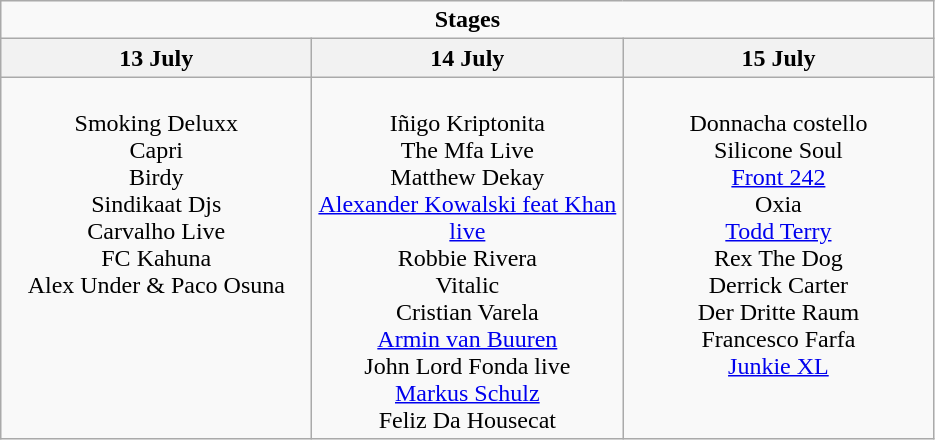<table class="wikitable">
<tr>
<td colspan="4" align="center"><strong>Stages</strong></td>
</tr>
<tr>
<th>13 July</th>
<th>14 July</th>
<th>15 July</th>
</tr>
<tr>
<td valign="top" align="center" width=200><br>Smoking Deluxx<br>
Capri<br>
Birdy<br>
Sindikaat Djs<br>
Carvalho Live<br>
FC Kahuna<br>
Alex Under & Paco Osuna<br></td>
<td valign="top" align="center" width=200><br>Iñigo Kriptonita<br>
The Mfa Live<br>
Matthew Dekay<br>
<a href='#'>Alexander Kowalski feat Khan live</a><br>
Robbie Rivera<br>
Vitalic<br>
Cristian Varela<br>
<a href='#'>Armin van Buuren</a><br>
John Lord Fonda live<br>
<a href='#'>Markus Schulz</a><br>
Feliz Da Housecat</td>
<td valign="top" align="center" width=200><br>Donnacha costello<br>
Silicone Soul<br>
<a href='#'>Front 242</a><br>
Oxia<br>
<a href='#'>Todd Terry</a><br>
Rex The Dog<br>
Derrick Carter<br>
Der Dritte Raum<br>
Francesco Farfa<br>
<a href='#'>Junkie XL</a><br></td>
</tr>
</table>
